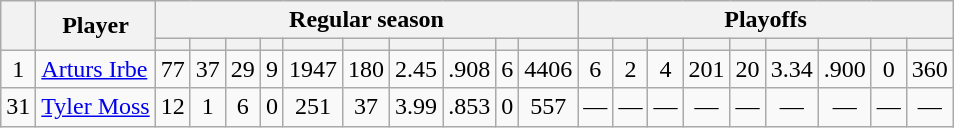<table class="wikitable plainrowheaders" style="text-align:center;">
<tr>
<th scope="col" rowspan="2"></th>
<th scope="col" rowspan="2">Player</th>
<th scope=colgroup colspan=10>Regular season</th>
<th scope=colgroup colspan=9>Playoffs</th>
</tr>
<tr>
<th scope="col"></th>
<th scope="col"></th>
<th scope="col"></th>
<th scope="col"></th>
<th scope="col"></th>
<th scope="col"></th>
<th scope="col"></th>
<th scope="col"></th>
<th scope="col"></th>
<th scope="col"></th>
<th scope="col"></th>
<th scope="col"></th>
<th scope="col"></th>
<th scope="col"></th>
<th scope="col"></th>
<th scope="col"></th>
<th scope="col"></th>
<th scope="col"></th>
<th scope="col"></th>
</tr>
<tr>
<td scope="row">1</td>
<td align="left"><a href='#'>Arturs Irbe</a></td>
<td>77</td>
<td>37</td>
<td>29</td>
<td>9</td>
<td>1947</td>
<td>180</td>
<td>2.45</td>
<td>.908</td>
<td>6</td>
<td>4406</td>
<td>6</td>
<td>2</td>
<td>4</td>
<td>201</td>
<td>20</td>
<td>3.34</td>
<td>.900</td>
<td>0</td>
<td>360</td>
</tr>
<tr>
<td scope="row">31</td>
<td align="left"><a href='#'>Tyler Moss</a></td>
<td>12</td>
<td>1</td>
<td>6</td>
<td>0</td>
<td>251</td>
<td>37</td>
<td>3.99</td>
<td>.853</td>
<td>0</td>
<td>557</td>
<td>—</td>
<td>—</td>
<td>—</td>
<td>—</td>
<td>—</td>
<td>—</td>
<td>—</td>
<td>—</td>
<td>—</td>
</tr>
</table>
